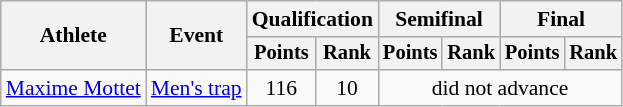<table class="wikitable" style="font-size:90%">
<tr>
<th rowspan="2">Athlete</th>
<th rowspan="2">Event</th>
<th colspan=2>Qualification</th>
<th colspan=2>Semifinal</th>
<th colspan=2>Final</th>
</tr>
<tr style="font-size:95%">
<th>Points</th>
<th>Rank</th>
<th>Points</th>
<th>Rank</th>
<th>Points</th>
<th>Rank</th>
</tr>
<tr align=center>
<td align=left><a href='#'>Maxime Mottet</a></td>
<td align=left><a href='#'>Men's trap</a></td>
<td>116</td>
<td>10</td>
<td colspan=4>did not advance</td>
</tr>
</table>
